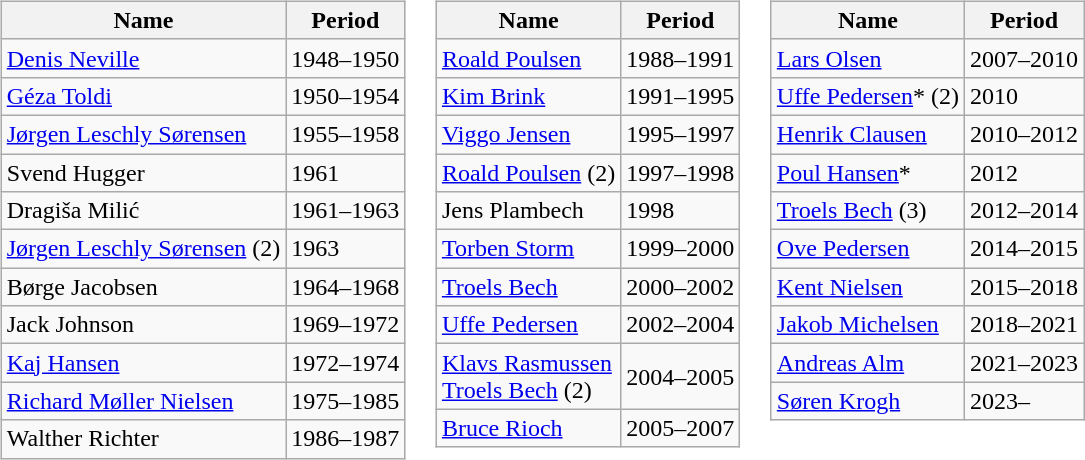<table>
<tr valign="top">
<td><br><table class="wikitable alternance">
<tr>
<th>Name</th>
<th>Period</th>
</tr>
<tr>
<td> <a href='#'>Denis Neville</a></td>
<td>1948–1950</td>
</tr>
<tr>
<td> <a href='#'>Géza Toldi</a></td>
<td>1950–1954</td>
</tr>
<tr>
<td> <a href='#'>Jørgen Leschly Sørensen</a></td>
<td>1955–1958</td>
</tr>
<tr>
<td> Svend Hugger</td>
<td>1961</td>
</tr>
<tr>
<td> Dragiša Milić</td>
<td>1961–1963</td>
</tr>
<tr>
<td> <a href='#'>Jørgen Leschly Sørensen</a> (2)</td>
<td>1963</td>
</tr>
<tr>
<td> Børge Jacobsen</td>
<td>1964–1968</td>
</tr>
<tr>
<td> Jack Johnson</td>
<td>1969–1972</td>
</tr>
<tr>
<td> <a href='#'>Kaj Hansen</a></td>
<td>1972–1974</td>
</tr>
<tr>
<td> <a href='#'>Richard Møller Nielsen</a></td>
<td>1975–1985</td>
</tr>
<tr>
<td> Walther Richter</td>
<td>1986–1987</td>
</tr>
</table>
</td>
<td><br><table class="wikitable alternance">
<tr>
<th>Name</th>
<th>Period</th>
</tr>
<tr>
<td> <a href='#'>Roald Poulsen</a></td>
<td>1988–1991</td>
</tr>
<tr>
<td> <a href='#'>Kim Brink</a></td>
<td>1991–1995</td>
</tr>
<tr>
<td> <a href='#'>Viggo Jensen</a></td>
<td>1995–1997</td>
</tr>
<tr>
<td> <a href='#'>Roald Poulsen</a> (2)</td>
<td>1997–1998</td>
</tr>
<tr>
<td> Jens Plambech</td>
<td>1998</td>
</tr>
<tr>
<td> <a href='#'>Torben Storm</a></td>
<td>1999–2000</td>
</tr>
<tr>
<td> <a href='#'>Troels Bech</a></td>
<td>2000–2002</td>
</tr>
<tr>
<td> <a href='#'>Uffe Pedersen</a></td>
<td>2002–2004</td>
</tr>
<tr>
<td> <a href='#'>Klavs Rasmussen</a><br> <a href='#'>Troels Bech</a> (2)</td>
<td>2004–2005</td>
</tr>
<tr>
<td> <a href='#'>Bruce Rioch</a></td>
<td>2005–2007</td>
</tr>
</table>
</td>
<td><br><table class="wikitable alternance">
<tr>
<th>Name</th>
<th>Period</th>
</tr>
<tr>
<td> <a href='#'>Lars Olsen</a></td>
<td>2007–2010</td>
</tr>
<tr>
<td> <a href='#'>Uffe Pedersen</a>* (2)</td>
<td>2010</td>
</tr>
<tr>
<td> <a href='#'>Henrik Clausen</a></td>
<td>2010–2012</td>
</tr>
<tr>
<td> <a href='#'>Poul Hansen</a>*</td>
<td>2012</td>
</tr>
<tr>
<td> <a href='#'>Troels Bech</a> (3)</td>
<td>2012–2014</td>
</tr>
<tr>
<td> <a href='#'>Ove Pedersen</a></td>
<td>2014–2015</td>
</tr>
<tr>
<td> <a href='#'>Kent Nielsen</a></td>
<td>2015–2018</td>
</tr>
<tr>
<td> <a href='#'>Jakob Michelsen</a></td>
<td>2018–2021</td>
</tr>
<tr>
<td> <a href='#'>Andreas Alm</a></td>
<td>2021–2023</td>
</tr>
<tr>
<td> <a href='#'>Søren Krogh</a></td>
<td>2023–</td>
</tr>
</table>
</td>
</tr>
</table>
